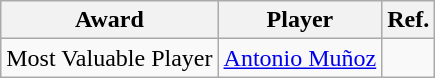<table class="wikitable">
<tr>
<th>Award</th>
<th>Player</th>
<th>Ref.</th>
</tr>
<tr>
<td scope="row">Most Valuable Player</td>
<td> <a href='#'>Antonio Muñoz</a></td>
<td align=center></td>
</tr>
</table>
